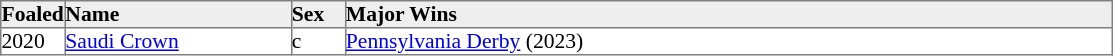<table border="1" cellpadding="0" style="border-collapse: collapse; font-size:90%">
<tr bgcolor="#eeeeee">
<td width="35px"><strong>Foaled</strong></td>
<td width="150px"><strong>Name</strong></td>
<td width="35px"><strong>Sex</strong></td>
<td width="510px"><strong>Major Wins</strong></td>
</tr>
<tr>
<td>2020</td>
<td><a href='#'>Saudi Crown</a></td>
<td>c</td>
<td><a href='#'>Pennsylvania Derby</a> (2023)</td>
</tr>
</table>
